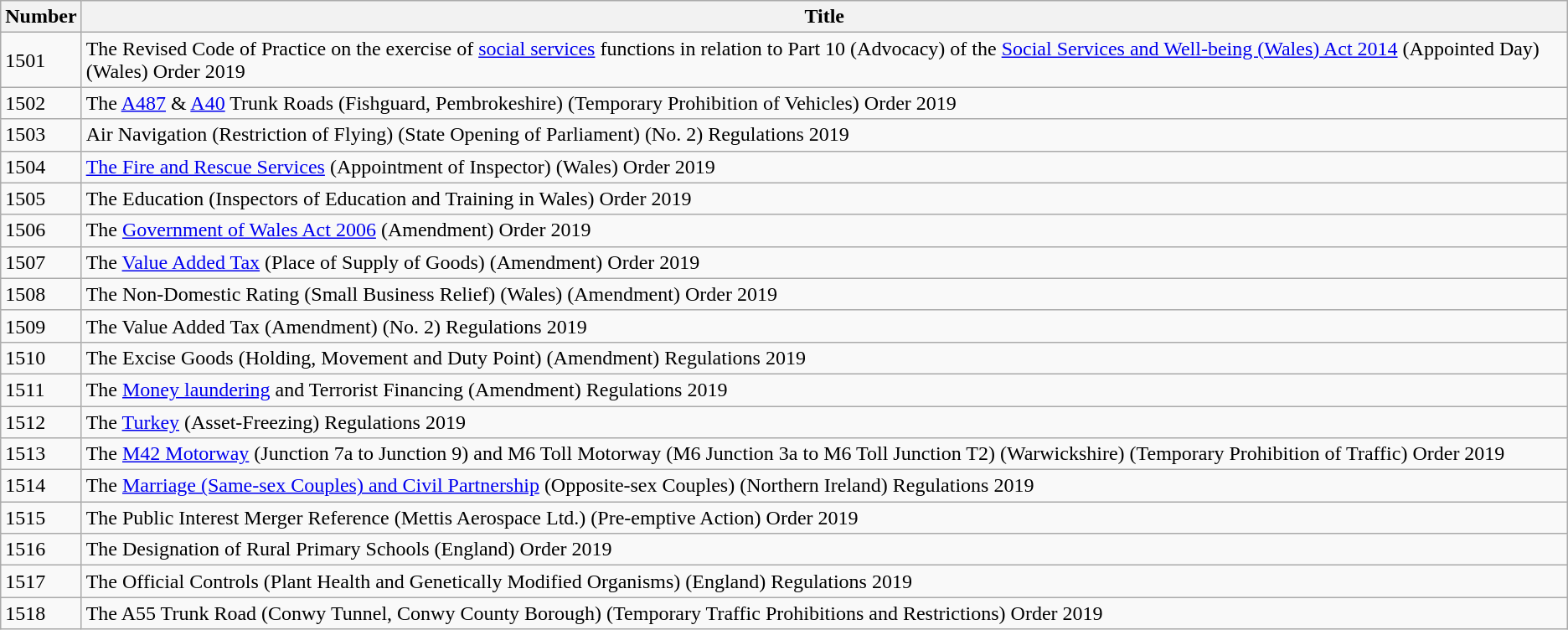<table class="wikitable collapsible">
<tr>
<th>Number</th>
<th>Title</th>
</tr>
<tr>
<td>1501</td>
<td>The Revised Code of Practice on the exercise of <a href='#'>social services</a> functions in relation to Part 10 (Advocacy) of the <a href='#'>Social Services and Well-being (Wales) Act 2014</a> (Appointed Day) (Wales) Order 2019</td>
</tr>
<tr>
<td>1502</td>
<td>The <a href='#'>A487</a> & <a href='#'>A40</a> Trunk Roads (Fishguard, Pembrokeshire) (Temporary Prohibition of Vehicles) Order 2019</td>
</tr>
<tr>
<td>1503</td>
<td>Air Navigation (Restriction of Flying) (State Opening of Parliament) (No. 2) Regulations 2019</td>
</tr>
<tr>
<td>1504</td>
<td><a href='#'>The Fire and Rescue Services</a> (Appointment of Inspector) (Wales) Order 2019</td>
</tr>
<tr>
<td>1505</td>
<td>The Education (Inspectors of Education and Training in Wales) Order 2019</td>
</tr>
<tr>
<td>1506</td>
<td>The <a href='#'>Government of Wales Act 2006</a> (Amendment) Order 2019</td>
</tr>
<tr>
<td>1507</td>
<td>The <a href='#'>Value Added Tax</a> (Place of Supply of Goods) (Amendment) Order 2019</td>
</tr>
<tr>
<td>1508</td>
<td>The Non-Domestic Rating (Small Business Relief) (Wales) (Amendment) Order 2019</td>
</tr>
<tr>
<td>1509</td>
<td>The Value Added Tax (Amendment) (No. 2) Regulations 2019</td>
</tr>
<tr>
<td>1510</td>
<td>The Excise Goods (Holding, Movement and Duty Point) (Amendment) Regulations 2019</td>
</tr>
<tr>
<td>1511</td>
<td>The <a href='#'>Money laundering</a> and Terrorist Financing (Amendment) Regulations 2019</td>
</tr>
<tr>
<td>1512</td>
<td>The <a href='#'>Turkey</a> (Asset-Freezing) Regulations 2019</td>
</tr>
<tr>
<td>1513</td>
<td>The <a href='#'>M42 Motorway</a> (Junction 7a to Junction 9) and M6 Toll Motorway (M6 Junction 3a to M6 Toll Junction T2) (Warwickshire) (Temporary Prohibition of Traffic) Order 2019</td>
</tr>
<tr>
<td>1514</td>
<td>The <a href='#'>Marriage (Same-sex Couples) and Civil Partnership</a> (Opposite-sex Couples) (Northern Ireland) Regulations 2019</td>
</tr>
<tr>
<td>1515</td>
<td>The Public Interest Merger Reference (Mettis Aerospace Ltd.) (Pre-emptive Action) Order 2019</td>
</tr>
<tr>
<td>1516</td>
<td>The Designation of Rural Primary Schools (England) Order 2019</td>
</tr>
<tr>
<td>1517</td>
<td>The Official Controls (Plant Health and Genetically Modified Organisms) (England) Regulations 2019</td>
</tr>
<tr>
<td>1518</td>
<td>The A55 Trunk Road (Conwy Tunnel, Conwy County Borough) (Temporary Traffic Prohibitions and Restrictions) Order 2019</td>
</tr>
</table>
